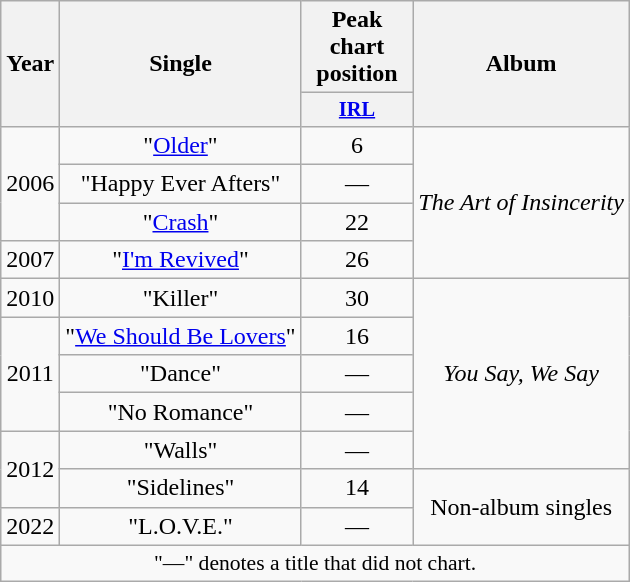<table class="wikitable" style="text-align:center;">
<tr>
<th rowspan=2>Year</th>
<th rowspan=2>Single</th>
<th>Peak chart position</th>
<th rowspan="2">Album</th>
</tr>
<tr>
<th style="width:5em;font-size:85%"><a href='#'>IRL</a><br></th>
</tr>
<tr>
<td rowspan="3">2006</td>
<td>"<a href='#'>Older</a>"</td>
<td>6</td>
<td rowspan="4"><em>The Art of Insincerity</em></td>
</tr>
<tr>
<td>"Happy Ever Afters"</td>
<td>—</td>
</tr>
<tr>
<td>"<a href='#'>Crash</a>"</td>
<td>22</td>
</tr>
<tr>
<td>2007</td>
<td>"<a href='#'>I'm Revived</a>"</td>
<td>26</td>
</tr>
<tr>
<td>2010</td>
<td>"Killer"</td>
<td>30</td>
<td rowspan="5"><em>You Say, We Say</em></td>
</tr>
<tr>
<td rowspan="3">2011</td>
<td>"<a href='#'>We Should Be Lovers</a>"</td>
<td>16</td>
</tr>
<tr>
<td>"Dance"</td>
<td>—</td>
</tr>
<tr>
<td>"No Romance"</td>
<td>—</td>
</tr>
<tr>
<td rowspan="2">2012</td>
<td>"Walls"</td>
<td>—</td>
</tr>
<tr>
<td>"Sidelines"</td>
<td>14</td>
<td rowspan="2">Non-album singles</td>
</tr>
<tr>
<td>2022</td>
<td>"L.O.V.E."</td>
<td>—</td>
</tr>
<tr>
<td colspan="4" style="font-size:90%">"—" denotes a title that did not chart.</td>
</tr>
</table>
